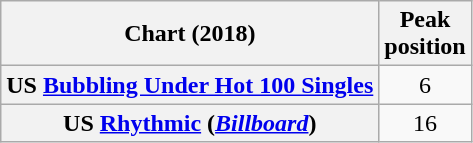<table class="wikitable plainrowheaders sortable" style="text-align:center;">
<tr>
<th scope="col">Chart (2018)</th>
<th scope="col">Peak<br>position</th>
</tr>
<tr>
<th scope="row">US <a href='#'>Bubbling Under Hot 100 Singles</a></th>
<td>6</td>
</tr>
<tr>
<th scope="row">US <a href='#'>Rhythmic</a> (<em><a href='#'>Billboard</a></em>)</th>
<td>16</td>
</tr>
</table>
